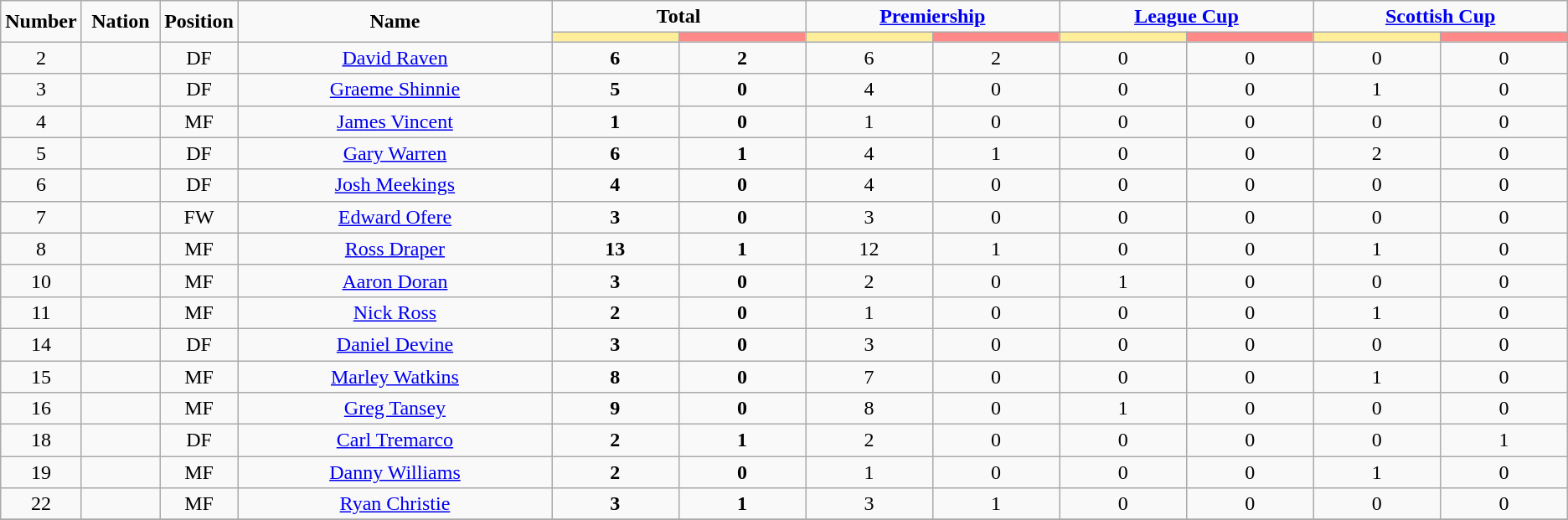<table class="wikitable" style="text-align:center;">
<tr style="text-align:center;">
<td rowspan="2"  style="width:5%; "><strong>Number</strong></td>
<td rowspan="2"  style="width:5%; "><strong>Nation</strong></td>
<td rowspan="2"  style="width:5%; "><strong>Position</strong></td>
<td rowspan="2"  style="width:20%; "><strong>Name</strong></td>
<td colspan="2"><strong>Total</strong></td>
<td colspan="2"><strong><a href='#'>Premiership</a></strong></td>
<td colspan="2"><strong><a href='#'>League Cup</a></strong></td>
<td colspan="2"><strong><a href='#'>Scottish Cup</a></strong></td>
</tr>
<tr>
<th style="width:60px; background:#fe9;"></th>
<th style="width:60px; background:#ff8888;"></th>
<th style="width:60px; background:#fe9;"></th>
<th style="width:60px; background:#ff8888;"></th>
<th style="width:60px; background:#fe9;"></th>
<th style="width:60px; background:#ff8888;"></th>
<th style="width:60px; background:#fe9;"></th>
<th style="width:60px; background:#ff8888;"></th>
</tr>
<tr>
<td>2</td>
<td></td>
<td>DF</td>
<td><a href='#'>David Raven</a></td>
<td><strong>6</strong></td>
<td><strong>2</strong></td>
<td>6</td>
<td>2</td>
<td>0</td>
<td>0</td>
<td>0</td>
<td>0</td>
</tr>
<tr>
<td>3</td>
<td></td>
<td>DF</td>
<td><a href='#'>Graeme Shinnie</a></td>
<td><strong>5</strong></td>
<td><strong>0</strong></td>
<td>4</td>
<td>0</td>
<td>0</td>
<td>0</td>
<td>1</td>
<td>0</td>
</tr>
<tr>
<td>4</td>
<td></td>
<td>MF</td>
<td><a href='#'>James Vincent</a></td>
<td><strong>1</strong></td>
<td><strong>0</strong></td>
<td>1</td>
<td>0</td>
<td>0</td>
<td>0</td>
<td>0</td>
<td>0</td>
</tr>
<tr>
<td>5</td>
<td></td>
<td>DF</td>
<td><a href='#'>Gary Warren</a></td>
<td><strong>6</strong></td>
<td><strong>1</strong></td>
<td>4</td>
<td>1</td>
<td>0</td>
<td>0</td>
<td>2</td>
<td>0</td>
</tr>
<tr>
<td>6</td>
<td></td>
<td>DF</td>
<td><a href='#'>Josh Meekings</a></td>
<td><strong>4</strong></td>
<td><strong>0</strong></td>
<td>4</td>
<td>0</td>
<td>0</td>
<td>0</td>
<td>0</td>
<td>0</td>
</tr>
<tr>
<td>7</td>
<td></td>
<td>FW</td>
<td><a href='#'>Edward Ofere</a></td>
<td><strong>3</strong></td>
<td><strong>0</strong></td>
<td>3</td>
<td>0</td>
<td>0</td>
<td>0</td>
<td>0</td>
<td>0</td>
</tr>
<tr>
<td>8</td>
<td></td>
<td>MF</td>
<td><a href='#'>Ross Draper</a></td>
<td><strong>13</strong></td>
<td><strong>1</strong></td>
<td>12</td>
<td>1</td>
<td>0</td>
<td>0</td>
<td>1</td>
<td>0</td>
</tr>
<tr>
<td>10</td>
<td></td>
<td>MF</td>
<td><a href='#'>Aaron Doran</a></td>
<td><strong>3</strong></td>
<td><strong>0</strong></td>
<td>2</td>
<td>0</td>
<td>1</td>
<td>0</td>
<td>0</td>
<td>0</td>
</tr>
<tr>
<td>11</td>
<td></td>
<td>MF</td>
<td><a href='#'>Nick Ross</a></td>
<td><strong>2</strong></td>
<td><strong>0</strong></td>
<td>1</td>
<td>0</td>
<td>0</td>
<td>0</td>
<td>1</td>
<td>0</td>
</tr>
<tr>
<td>14</td>
<td></td>
<td>DF</td>
<td><a href='#'>Daniel Devine</a></td>
<td><strong>3</strong></td>
<td><strong>0</strong></td>
<td>3</td>
<td>0</td>
<td>0</td>
<td>0</td>
<td>0</td>
<td>0</td>
</tr>
<tr>
<td>15</td>
<td></td>
<td>MF</td>
<td><a href='#'>Marley Watkins</a></td>
<td><strong>8</strong></td>
<td><strong>0</strong></td>
<td>7</td>
<td>0</td>
<td>0</td>
<td>0</td>
<td>1</td>
<td>0</td>
</tr>
<tr>
<td>16</td>
<td></td>
<td>MF</td>
<td><a href='#'>Greg Tansey</a></td>
<td><strong>9</strong></td>
<td><strong>0</strong></td>
<td>8</td>
<td>0</td>
<td>1</td>
<td>0</td>
<td>0</td>
<td>0</td>
</tr>
<tr>
<td>18</td>
<td></td>
<td>DF</td>
<td><a href='#'>Carl Tremarco</a></td>
<td><strong>2</strong></td>
<td><strong>1</strong></td>
<td>2</td>
<td>0</td>
<td>0</td>
<td>0</td>
<td>0</td>
<td>1</td>
</tr>
<tr>
<td>19</td>
<td></td>
<td>MF</td>
<td><a href='#'>Danny Williams</a></td>
<td><strong>2</strong></td>
<td><strong>0</strong></td>
<td>1</td>
<td>0</td>
<td>0</td>
<td>0</td>
<td>1</td>
<td>0</td>
</tr>
<tr>
<td>22</td>
<td></td>
<td>MF</td>
<td><a href='#'>Ryan Christie</a></td>
<td><strong>3</strong></td>
<td><strong>1</strong></td>
<td>3</td>
<td>1</td>
<td>0</td>
<td>0</td>
<td>0</td>
<td>0</td>
</tr>
<tr>
</tr>
</table>
